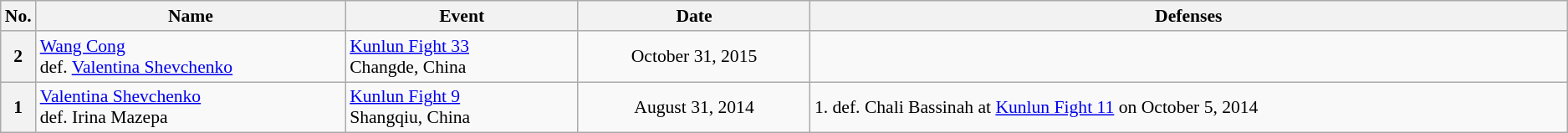<table class="wikitable sortable" style="font-size:90%;">
<tr>
<th style= width:1%;">No.</th>
<th style= width:20%;">Name</th>
<th style= width:15%;">Event</th>
<th style=width:15%;">Date</th>
<th style= width:49%;">Defenses</th>
</tr>
<tr>
<th>2</th>
<td> <a href='#'>Wang Cong</a><br>def. <a href='#'>Valentina Shevchenko</a></td>
<td><a href='#'>Kunlun Fight 33</a><br>Changde, China</td>
<td style="text-align:center;">October 31, 2015</td>
<td></td>
</tr>
<tr>
<th>1</th>
<td> <a href='#'>Valentina Shevchenko</a><br>def. Irina Mazepa</td>
<td><a href='#'>Kunlun Fight 9</a><br>Shangqiu, China</td>
<td style="text-align:center;">August 31, 2014</td>
<td>1. def. Chali Bassinah at <a href='#'>Kunlun Fight 11</a> on October 5, 2014</td>
</tr>
</table>
